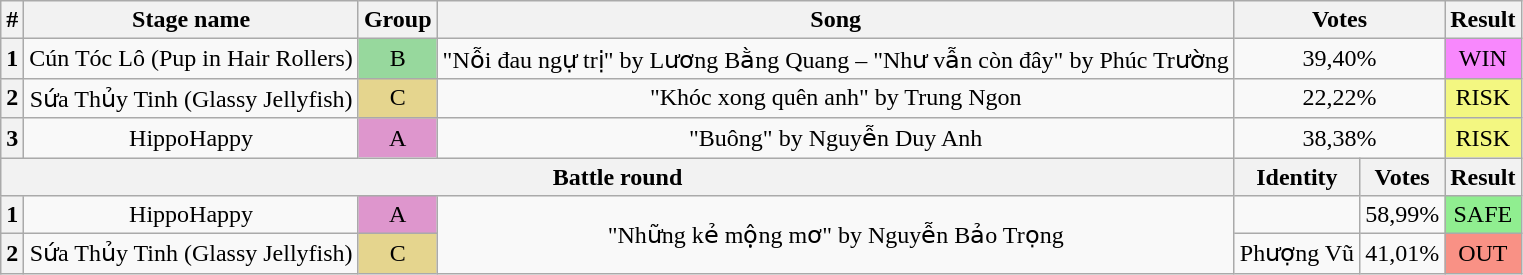<table class="wikitable plainrowheaders" style="text-align: center;">
<tr>
<th>#</th>
<th>Stage name</th>
<th>Group</th>
<th>Song</th>
<th colspan="2">Votes</th>
<th>Result</th>
</tr>
<tr>
<th>1</th>
<td>Cún Tóc Lô (Pup in Hair Rollers)</td>
<td bgcolor="#97D89D">B</td>
<td>"Nỗi đau ngự trị" by Lương Bằng Quang – "Như vẫn còn đây" by Phúc Trường</td>
<td colspan=2>39,40%</td>
<td bgcolor="#F888FD">WIN</td>
</tr>
<tr>
<th>2</th>
<td>Sứa Thủy Tinh (Glassy Jellyfish)</td>
<td bgcolor="#E5D58E">C</td>
<td>"Khóc xong quên anh" by Trung Ngon</td>
<td colspan="2">22,22%</td>
<td bgcolor="#F3F781">RISK</td>
</tr>
<tr>
<th>3</th>
<td>HippoHappy</td>
<td bgcolor="#DE96CD">A</td>
<td>"Buông" by Nguyễn Duy Anh</td>
<td colspan="2">38,38%</td>
<td bgcolor="#F3F781">RISK</td>
</tr>
<tr>
<th colspan="4">Battle round</th>
<th>Identity</th>
<th>Votes</th>
<th>Result</th>
</tr>
<tr>
<th>1</th>
<td>HippoHappy</td>
<td bgcolor="#DE96CD">A</td>
<td rowspan="2">"Những kẻ mộng mơ" by Nguyễn Bảo Trọng</td>
<td></td>
<td>58,99%</td>
<td bgcolor=lightgreen>SAFE</td>
</tr>
<tr>
<th>2</th>
<td>Sứa Thủy Tinh (Glassy Jellyfish)</td>
<td bgcolor="#E5D58E">C</td>
<td>Phượng Vũ</td>
<td>41,01%</td>
<td bgcolor="#F99185">OUT</td>
</tr>
</table>
